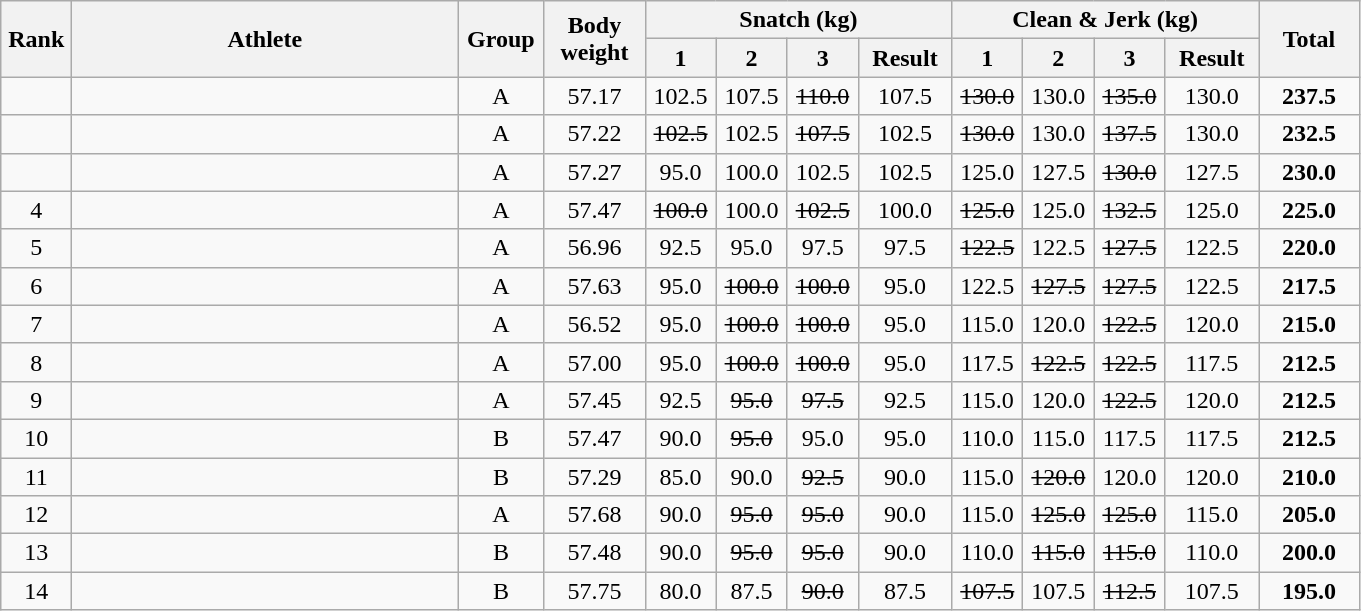<table class = "wikitable" style="text-align:center;">
<tr>
<th rowspan=2 width=40>Rank</th>
<th rowspan=2 width=250>Athlete</th>
<th rowspan=2 width=50>Group</th>
<th rowspan=2 width=60>Body weight</th>
<th colspan=4>Snatch (kg)</th>
<th colspan=4>Clean & Jerk (kg)</th>
<th rowspan=2 width=60>Total</th>
</tr>
<tr>
<th width=40>1</th>
<th width=40>2</th>
<th width=40>3</th>
<th width=55>Result</th>
<th width=40>1</th>
<th width=40>2</th>
<th width=40>3</th>
<th width=55>Result</th>
</tr>
<tr>
<td></td>
<td align=left></td>
<td>A</td>
<td>57.17</td>
<td>102.5</td>
<td>107.5</td>
<td><s>110.0</s></td>
<td>107.5</td>
<td><s>130.0</s></td>
<td>130.0</td>
<td><s>135.0</s></td>
<td>130.0</td>
<td><strong>237.5</strong></td>
</tr>
<tr>
<td></td>
<td align=left></td>
<td>A</td>
<td>57.22</td>
<td><s>102.5</s></td>
<td>102.5</td>
<td><s>107.5</s></td>
<td>102.5</td>
<td><s>130.0</s></td>
<td>130.0</td>
<td><s>137.5</s></td>
<td>130.0</td>
<td><strong>232.5</strong></td>
</tr>
<tr>
<td></td>
<td align=left></td>
<td>A</td>
<td>57.27</td>
<td>95.0</td>
<td>100.0</td>
<td>102.5</td>
<td>102.5</td>
<td>125.0</td>
<td>127.5</td>
<td><s>130.0</s></td>
<td>127.5</td>
<td><strong>230.0</strong></td>
</tr>
<tr>
<td>4</td>
<td align=left></td>
<td>A</td>
<td>57.47</td>
<td><s>100.0</s></td>
<td>100.0</td>
<td><s>102.5</s></td>
<td>100.0</td>
<td><s>125.0</s></td>
<td>125.0</td>
<td><s>132.5</s></td>
<td>125.0</td>
<td><strong>225.0</strong></td>
</tr>
<tr>
<td>5</td>
<td align=left></td>
<td>A</td>
<td>56.96</td>
<td>92.5</td>
<td>95.0</td>
<td>97.5</td>
<td>97.5</td>
<td><s>122.5</s></td>
<td>122.5</td>
<td><s>127.5</s></td>
<td>122.5</td>
<td><strong>220.0</strong></td>
</tr>
<tr>
<td>6</td>
<td align=left></td>
<td>A</td>
<td>57.63</td>
<td>95.0</td>
<td><s>100.0</s></td>
<td><s>100.0</s></td>
<td>95.0</td>
<td>122.5</td>
<td><s>127.5</s></td>
<td><s>127.5</s></td>
<td>122.5</td>
<td><strong>217.5</strong></td>
</tr>
<tr>
<td>7</td>
<td align=left></td>
<td>A</td>
<td>56.52</td>
<td>95.0</td>
<td><s>100.0</s></td>
<td><s>100.0</s></td>
<td>95.0</td>
<td>115.0</td>
<td>120.0</td>
<td><s>122.5</s></td>
<td>120.0</td>
<td><strong>215.0</strong></td>
</tr>
<tr>
<td>8</td>
<td align=left></td>
<td>A</td>
<td>57.00</td>
<td>95.0</td>
<td><s>100.0</s></td>
<td><s>100.0</s></td>
<td>95.0</td>
<td>117.5</td>
<td><s>122.5</s></td>
<td><s>122.5</s></td>
<td>117.5</td>
<td><strong>212.5</strong></td>
</tr>
<tr>
<td>9</td>
<td align=left></td>
<td>A</td>
<td>57.45</td>
<td>92.5</td>
<td><s>95.0</s></td>
<td><s>97.5</s></td>
<td>92.5</td>
<td>115.0</td>
<td>120.0</td>
<td><s>122.5</s></td>
<td>120.0</td>
<td><strong>212.5</strong></td>
</tr>
<tr>
<td>10</td>
<td align=left></td>
<td>B</td>
<td>57.47</td>
<td>90.0</td>
<td><s>95.0</s></td>
<td>95.0</td>
<td>95.0</td>
<td>110.0</td>
<td>115.0</td>
<td>117.5</td>
<td>117.5</td>
<td><strong>212.5</strong></td>
</tr>
<tr>
<td>11</td>
<td align=left></td>
<td>B</td>
<td>57.29</td>
<td>85.0</td>
<td>90.0</td>
<td><s>92.5</s></td>
<td>90.0</td>
<td>115.0</td>
<td><s>120.0</s></td>
<td>120.0</td>
<td>120.0</td>
<td><strong>210.0</strong></td>
</tr>
<tr>
<td>12</td>
<td align=left></td>
<td>A</td>
<td>57.68</td>
<td>90.0</td>
<td><s>95.0</s></td>
<td><s>95.0</s></td>
<td>90.0</td>
<td>115.0</td>
<td><s>125.0</s></td>
<td><s>125.0</s></td>
<td>115.0</td>
<td><strong>205.0</strong></td>
</tr>
<tr>
<td>13</td>
<td align=left></td>
<td>B</td>
<td>57.48</td>
<td>90.0</td>
<td><s>95.0</s></td>
<td><s>95.0</s></td>
<td>90.0</td>
<td>110.0</td>
<td><s>115.0</s></td>
<td><s>115.0</s></td>
<td>110.0</td>
<td><strong>200.0</strong></td>
</tr>
<tr>
<td>14</td>
<td align=left></td>
<td>B</td>
<td>57.75</td>
<td>80.0</td>
<td>87.5</td>
<td><s>90.0</s></td>
<td>87.5</td>
<td><s>107.5</s></td>
<td>107.5</td>
<td><s>112.5</s></td>
<td>107.5</td>
<td><strong>195.0</strong></td>
</tr>
</table>
